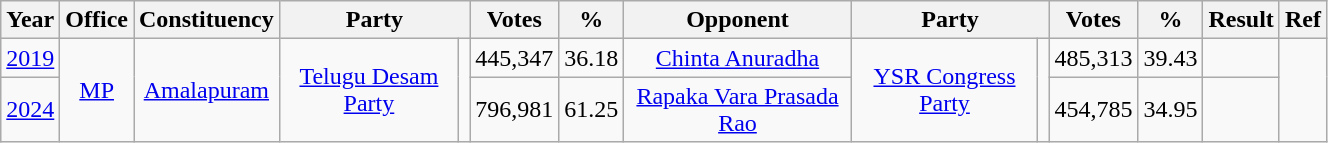<table class="wikitable" style="width:70%; text-align: center;">
<tr>
<th>Year</th>
<th>Office</th>
<th>Constituency</th>
<th colspan="2">Party</th>
<th>Votes</th>
<th>%</th>
<th>Opponent</th>
<th colspan="2">Party</th>
<th>Votes</th>
<th>%</th>
<th>Result</th>
<th>Ref</th>
</tr>
<tr>
<td><a href='#'>2019</a></td>
<td rowspan=2><a href='#'>MP</a></td>
<td rowspan=2><a href='#'>Amalapuram</a></td>
<td rowspan=2><a href='#'>Telugu Desam Party</a></td>
<td rowspan=2></td>
<td>445,347</td>
<td>36.18</td>
<td><a href='#'>Chinta Anuradha</a></td>
<td rowspan=2><a href='#'>YSR Congress Party</a></td>
<td rowspan=2></td>
<td>485,313</td>
<td>39.43</td>
<td></td>
<td rowspan=2></td>
</tr>
<tr>
<td><a href='#'>2024</a></td>
<td>796,981</td>
<td>61.25</td>
<td><a href='#'>Rapaka Vara Prasada Rao</a></td>
<td>454,785</td>
<td>34.95</td>
<td></td>
</tr>
</table>
